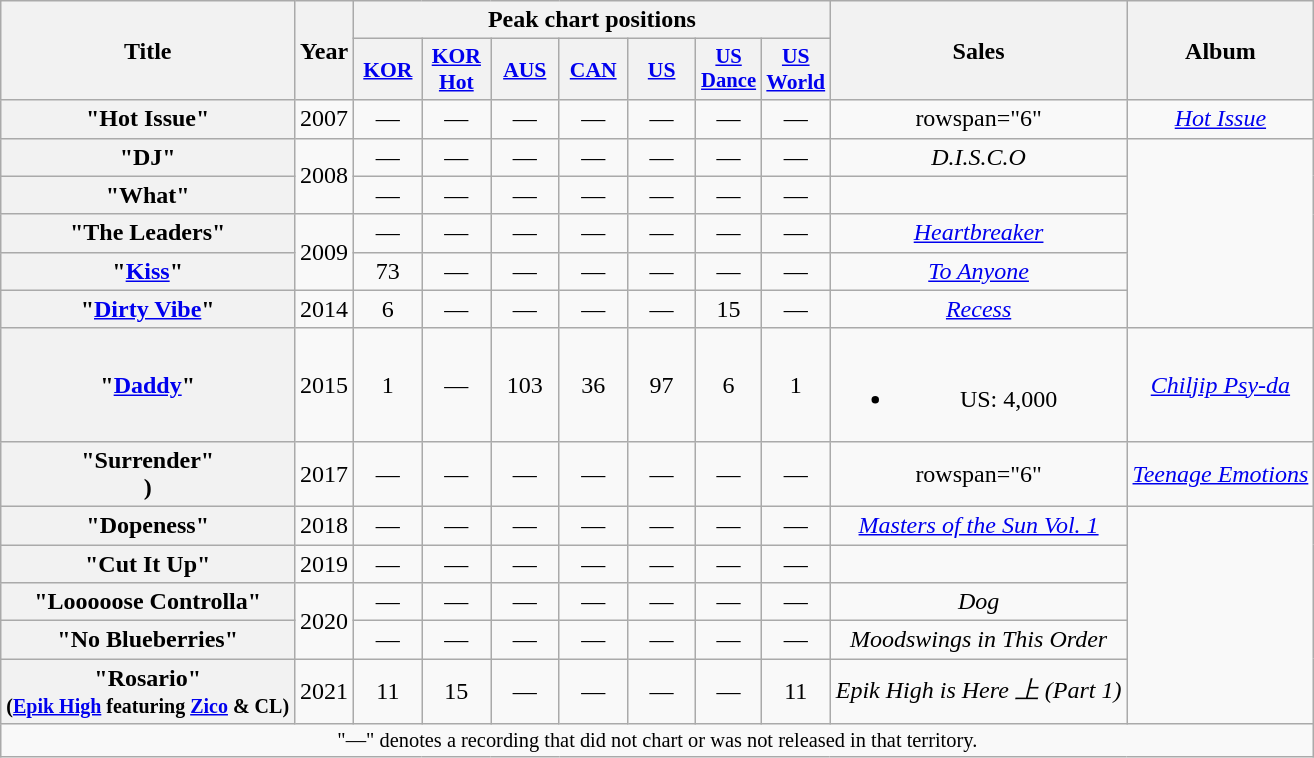<table class="wikitable plainrowheaders" style="text-align:center;">
<tr>
<th scope="col" rowspan="2">Title</th>
<th scope="col" rowspan="2">Year</th>
<th colspan="7" scope="col">Peak chart positions</th>
<th scope="col" rowspan="2">Sales</th>
<th scope="col" rowspan="2">Album</th>
</tr>
<tr>
<th scope="col" style="width:2.7em;font-size:90%;"><a href='#'>KOR</a><br></th>
<th scope="col" style="width:2.7em;font-size:90%;"><a href='#'>KOR Hot</a><br></th>
<th scope="col" style="width:2.7em;font-size:90%;"><a href='#'>AUS</a><br></th>
<th scope="col" style="width:2.7em;font-size:90%;"><a href='#'>CAN</a><br></th>
<th scope="col" style="width:2.7em;font-size:90%;"><a href='#'>US</a><br></th>
<th scope="col" style="width:2.7em;font-size:86%;"><a href='#'>US Dance</a><br></th>
<th scope="col" style="width:2.7em;font-size:90%;"><a href='#'>US World</a><br></th>
</tr>
<tr>
<th scope="row">"Hot Issue"<br></th>
<td>2007</td>
<td>—</td>
<td>—</td>
<td>—</td>
<td>—</td>
<td>—</td>
<td>—</td>
<td>—</td>
<td>rowspan="6" </td>
<td><em><a href='#'>Hot Issue</a></em></td>
</tr>
<tr>
<th scope="row">"DJ"<br></th>
<td rowspan="2">2008</td>
<td>—</td>
<td>—</td>
<td>—</td>
<td>—</td>
<td>—</td>
<td>—</td>
<td>—</td>
<td><em>D.I.S.C.O</em></td>
</tr>
<tr>
<th scope="row">"What"<br></th>
<td>—</td>
<td>—</td>
<td>—</td>
<td>—</td>
<td>—</td>
<td>—</td>
<td>—</td>
<td></td>
</tr>
<tr>
<th scope="row">"The Leaders"<br></th>
<td rowspan="2">2009</td>
<td>—</td>
<td>—</td>
<td>—</td>
<td>—</td>
<td>—</td>
<td>—</td>
<td>—</td>
<td><em><a href='#'>Heartbreaker</a></em></td>
</tr>
<tr>
<th scope="row">"<a href='#'>Kiss</a>"<br></th>
<td>73</td>
<td>—</td>
<td>—</td>
<td>—</td>
<td>—</td>
<td>—</td>
<td>—</td>
<td><em><a href='#'>To Anyone</a></em></td>
</tr>
<tr>
<th scope="row">"<a href='#'>Dirty Vibe</a>"<br></th>
<td>2014</td>
<td>6</td>
<td>—</td>
<td>—</td>
<td>—</td>
<td>—</td>
<td>15</td>
<td>—</td>
<td><em><a href='#'>Recess</a></em></td>
</tr>
<tr>
<th scope="row">"<a href='#'>Daddy</a>"<br></th>
<td>2015</td>
<td>1</td>
<td>—</td>
<td>103</td>
<td>36</td>
<td>97</td>
<td>6</td>
<td>1</td>
<td><br><ul><li>US: 4,000</li></ul></td>
<td><em><a href='#'>Chiljip Psy-da</a></em></td>
</tr>
<tr>
<th scope="row">"Surrender"<br>)</th>
<td>2017</td>
<td>—</td>
<td>—</td>
<td>—</td>
<td>—</td>
<td>—</td>
<td>—</td>
<td>—</td>
<td>rowspan="6" </td>
<td><em><a href='#'>Teenage Emotions</a></em></td>
</tr>
<tr>
<th scope="row">"Dopeness"<br></th>
<td>2018</td>
<td>—</td>
<td>—</td>
<td>—</td>
<td>—</td>
<td>—</td>
<td>—</td>
<td>—</td>
<td><em><a href='#'>Masters of the Sun Vol. 1</a></em></td>
</tr>
<tr>
<th scope="row">"Cut It Up"<br></th>
<td>2019</td>
<td>—</td>
<td>—</td>
<td>—</td>
<td>—</td>
<td>—</td>
<td>—</td>
<td>—</td>
<td></td>
</tr>
<tr>
<th scope="row">"Looooose Controlla"<br></th>
<td rowspan="2">2020</td>
<td>—</td>
<td>—</td>
<td>—</td>
<td>—</td>
<td>—</td>
<td>—</td>
<td>—</td>
<td><em>Dog</em></td>
</tr>
<tr>
<th scope="row">"No Blueberries"<br></th>
<td>—</td>
<td>—</td>
<td>—</td>
<td>—</td>
<td>—</td>
<td>—</td>
<td>—</td>
<td><em>Moodswings in This Order</em></td>
</tr>
<tr>
<th scope="row">"Rosario"<br><small>(<a href='#'>Epik High</a> featuring <a href='#'>Zico</a> & CL)</small></th>
<td>2021</td>
<td>11</td>
<td>15</td>
<td>—</td>
<td>—</td>
<td>—</td>
<td>—</td>
<td>11</td>
<td><em>Epik High is Here 上 (Part 1)</em></td>
</tr>
<tr>
<td colspan="14" align="center" style="font-size:85%">"—" denotes a recording that did not chart or was not released in that territory.</td>
</tr>
</table>
